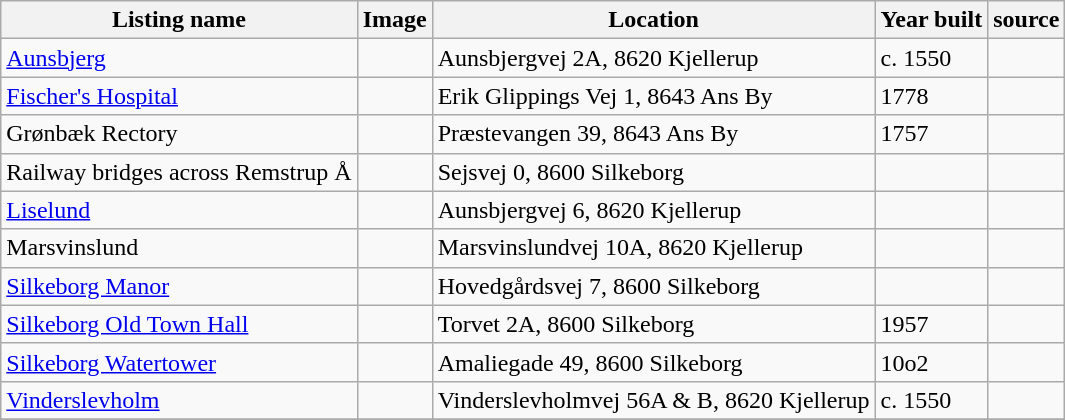<table class="wikitable sortable">
<tr>
<th>Listing name</th>
<th>Image</th>
<th>Location</th>
<th>Year built</th>
<th>source</th>
</tr>
<tr>
<td><a href='#'>Aunsbjerg</a></td>
<td></td>
<td>Aunsbjergvej 2A, 8620 Kjellerup</td>
<td>c. 1550</td>
<td></td>
</tr>
<tr>
<td><a href='#'>Fischer's Hospital</a></td>
<td></td>
<td>Erik Glippings Vej 1, 8643 Ans By</td>
<td>1778</td>
<td></td>
</tr>
<tr>
<td>Grønbæk Rectory</td>
<td></td>
<td>Præstevangen 39, 8643 Ans By</td>
<td>1757</td>
<td></td>
</tr>
<tr>
<td>Railway bridges across Remstrup Å</td>
<td></td>
<td>Sejsvej 0, 8600 Silkeborg</td>
<td></td>
<td></td>
</tr>
<tr>
<td><a href='#'>Liselund</a></td>
<td></td>
<td>Aunsbjergvej 6, 8620 Kjellerup</td>
<td></td>
<td></td>
</tr>
<tr>
<td>Marsvinslund</td>
<td></td>
<td>Marsvinslundvej 10A, 8620 Kjellerup</td>
<td></td>
<td></td>
</tr>
<tr>
<td><a href='#'>Silkeborg Manor</a></td>
<td></td>
<td>Hovedgårdsvej 7, 8600 Silkeborg</td>
<td></td>
<td></td>
</tr>
<tr>
<td><a href='#'>Silkeborg Old Town Hall</a></td>
<td></td>
<td>Torvet 2A, 8600 Silkeborg</td>
<td>1957</td>
<td></td>
</tr>
<tr>
<td><a href='#'>Silkeborg Watertower</a></td>
<td></td>
<td>Amaliegade 49, 8600 Silkeborg</td>
<td>10o2</td>
<td></td>
</tr>
<tr>
<td><a href='#'>Vinderslevholm</a></td>
<td></td>
<td>Vinderslevholmvej 56A & B, 8620 Kjellerup</td>
<td>c. 1550</td>
<td></td>
</tr>
<tr>
</tr>
</table>
